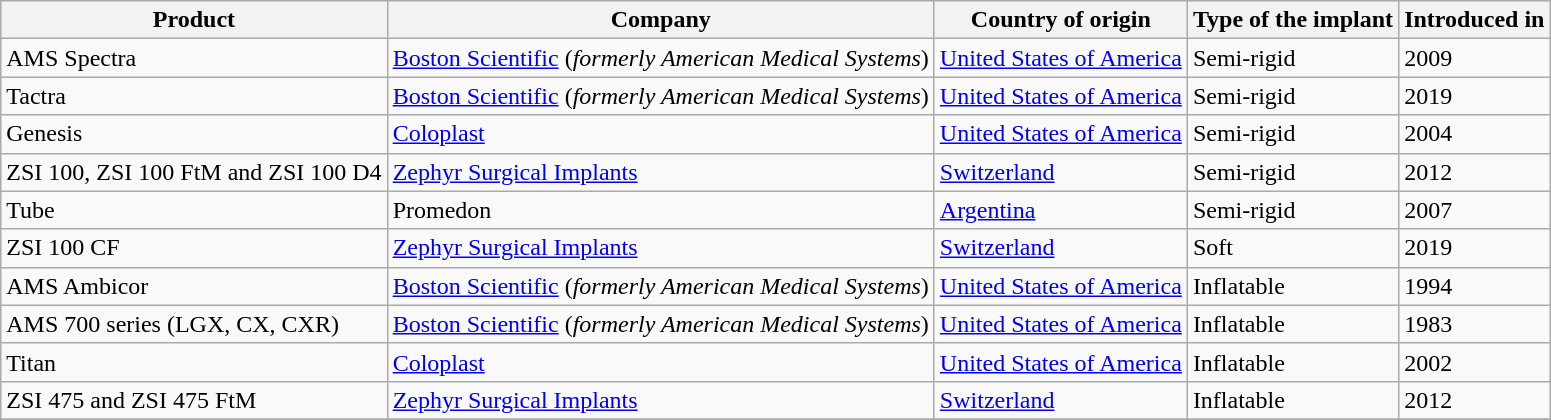<table class="wikitable sortable">
<tr>
<th>Product</th>
<th>Company</th>
<th>Country of origin</th>
<th>Type of the implant</th>
<th>Introduced in</th>
</tr>
<tr>
<td>AMS Spectra</td>
<td><a href='#'>Boston Scientific</a> (<em>formerly American Medical Systems</em>)</td>
<td><a href='#'>United States of America</a></td>
<td>Semi-rigid</td>
<td>2009</td>
</tr>
<tr>
<td>Tactra</td>
<td><a href='#'>Boston Scientific</a> (<em>formerly American Medical Systems</em>)</td>
<td><a href='#'>United States of America</a></td>
<td>Semi-rigid</td>
<td>2019</td>
</tr>
<tr>
<td>Genesis</td>
<td><a href='#'>Coloplast</a></td>
<td><a href='#'>United States of America</a></td>
<td>Semi-rigid</td>
<td>2004</td>
</tr>
<tr>
<td>ZSI 100, ZSI 100 FtM and ZSI 100 D4</td>
<td><a href='#'>Zephyr Surgical Implants</a></td>
<td><a href='#'>Switzerland</a></td>
<td>Semi-rigid</td>
<td>2012</td>
</tr>
<tr>
<td>Tube</td>
<td>Promedon</td>
<td><a href='#'>Argentina</a></td>
<td>Semi-rigid</td>
<td>2007</td>
</tr>
<tr>
<td>ZSI 100 CF</td>
<td><a href='#'>Zephyr Surgical Implants</a></td>
<td><a href='#'>Switzerland</a></td>
<td>Soft</td>
<td>2019</td>
</tr>
<tr>
<td>AMS Ambicor</td>
<td><a href='#'>Boston Scientific</a> (<em>formerly American Medical Systems</em>)</td>
<td><a href='#'>United States of America</a></td>
<td>Inflatable</td>
<td>1994</td>
</tr>
<tr>
<td>AMS 700 series (LGX, CX, CXR)</td>
<td><a href='#'>Boston Scientific</a> (<em>formerly American Medical Systems</em>)</td>
<td><a href='#'>United States of America</a></td>
<td>Inflatable</td>
<td>1983</td>
</tr>
<tr>
<td>Titan</td>
<td><a href='#'>Coloplast</a></td>
<td><a href='#'>United States of America</a></td>
<td>Inflatable</td>
<td>2002</td>
</tr>
<tr>
<td>ZSI 475 and ZSI 475 FtM</td>
<td><a href='#'>Zephyr Surgical Implants</a></td>
<td><a href='#'>Switzerland</a></td>
<td>Inflatable</td>
<td>2012</td>
</tr>
<tr>
</tr>
</table>
